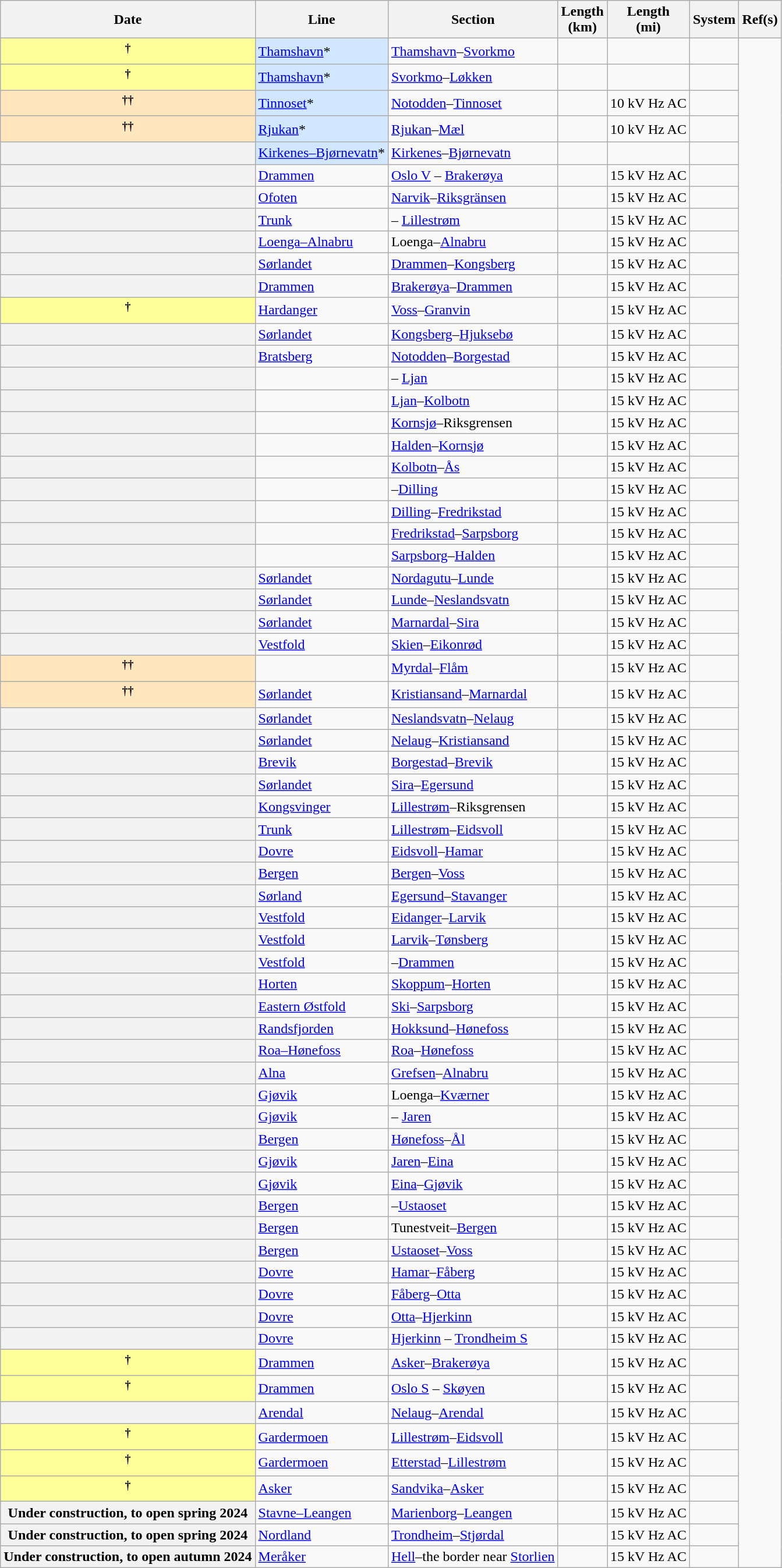<table class="wikitable plainrowheaders sortable">
<tr>
<th>Date</th>
<th>Line</th>
<th>Section</th>
<th>Length<br>(km)</th>
<th>Length<br>(mi)</th>
<th>System</th>
<th class="unsortable">Ref(s)</th>
</tr>
<tr>
<th scope=row style="background-color:#FFFF99"><sup>†</sup></th>
<td style="background-color:#D0E7FF"><a href='#'>Thamshavn</a>*</td>
<td><a href='#'>Thamshavn</a>–<a href='#'>Svorkmo</a></td>
<td></td>
<td></td>
<td align=center></td>
</tr>
<tr>
<th scope=row style="background-color:#FFFF99"><sup>†</sup></th>
<td style="background-color:#D0E7FF"><a href='#'>Thamshavn</a>*</td>
<td><a href='#'>Svorkmo</a>–<a href='#'>Løkken</a></td>
<td></td>
<td></td>
<td align=center></td>
</tr>
<tr>
<th scope=row style="background-color:#FFE6BD"><sup>††</sup></th>
<td style="background-color:#D0E7FF"><a href='#'>Tinnoset</a>*</td>
<td><a href='#'>Notodden</a>–<a href='#'>Tinnoset</a></td>
<td></td>
<td>10 kV  Hz AC</td>
<td align=center></td>
</tr>
<tr>
<th scope=row style="background-color:#FFE6BD"><sup>††</sup></th>
<td style="background-color:#D0E7FF"><a href='#'>Rjukan</a>*</td>
<td><a href='#'>Rjukan</a>–<a href='#'>Mæl</a></td>
<td></td>
<td>10 kV  Hz AC</td>
<td align=center></td>
</tr>
<tr>
<th scope=row></th>
<td style="background-color:#D0E7FF"><a href='#'>Kirkenes–Bjørnevatn</a>*</td>
<td><a href='#'>Kirkenes</a>–<a href='#'>Bjørnevatn</a></td>
<td></td>
<td></td>
<td align=center></td>
</tr>
<tr>
<th scope=row></th>
<td><a href='#'>Drammen</a></td>
<td><a href='#'>Oslo V</a> – <a href='#'>Brakerøya</a></td>
<td></td>
<td>15 kV  Hz AC</td>
<td align=center></td>
</tr>
<tr>
<th scope=row></th>
<td><a href='#'>Ofoten</a></td>
<td><a href='#'>Narvik</a>–<a href='#'>Riksgränsen</a></td>
<td></td>
<td>15 kV  Hz AC</td>
<td align=center></td>
</tr>
<tr>
<th scope=row></th>
<td><a href='#'>Trunk</a></td>
<td> – <a href='#'>Lillestrøm</a></td>
<td></td>
<td>15 kV  Hz AC</td>
<td align=center></td>
</tr>
<tr>
<th scope=row></th>
<td><a href='#'>Loenga–Alnabru</a></td>
<td>Loenga–<a href='#'>Alnabru</a></td>
<td></td>
<td>15 kV  Hz AC</td>
<td align=center></td>
</tr>
<tr>
<th scope=row></th>
<td><a href='#'>Sørlandet</a></td>
<td><a href='#'>Drammen</a>–<a href='#'>Kongsberg</a></td>
<td></td>
<td>15 kV  Hz AC</td>
<td align=center></td>
</tr>
<tr>
<th scope=row></th>
<td><a href='#'>Drammen</a></td>
<td><a href='#'>Brakerøya</a>–<a href='#'>Drammen</a></td>
<td></td>
<td>15 kV  Hz AC</td>
<td align=center></td>
</tr>
<tr>
<th scope=row style="background-color:#FFFF99"><sup>†</sup></th>
<td><a href='#'>Hardanger</a></td>
<td><a href='#'>Voss</a>–<a href='#'>Granvin</a></td>
<td></td>
<td>15 kV  Hz AC</td>
<td align=center></td>
</tr>
<tr>
<th scope=row></th>
<td><a href='#'>Sørlandet</a></td>
<td><a href='#'>Kongsberg</a>–<a href='#'>Hjuksebø</a></td>
<td></td>
<td>15 kV  Hz AC</td>
<td align=center></td>
</tr>
<tr>
<th scope=row></th>
<td><a href='#'>Bratsberg</a></td>
<td><a href='#'>Notodden</a>–<a href='#'>Borgestad</a></td>
<td></td>
<td>15 kV  Hz AC</td>
<td align=center></td>
</tr>
<tr>
<th scope=row></th>
<td></td>
<td> – <a href='#'>Ljan</a></td>
<td></td>
<td>15 kV  Hz AC</td>
<td align=center></td>
</tr>
<tr>
<th scope=row></th>
<td></td>
<td><a href='#'>Ljan</a>–<a href='#'>Kolbotn</a></td>
<td></td>
<td>15 kV  Hz AC</td>
<td align=center></td>
</tr>
<tr>
<th scope=row></th>
<td></td>
<td><a href='#'>Kornsjø</a>–Riksgrensen</td>
<td></td>
<td>15 kV  Hz AC</td>
<td align=center></td>
</tr>
<tr>
<th scope=row></th>
<td></td>
<td><a href='#'>Halden</a>–<a href='#'>Kornsjø</a></td>
<td></td>
<td>15 kV  Hz AC</td>
<td align=center></td>
</tr>
<tr>
<th scope=row></th>
<td></td>
<td><a href='#'>Kolbotn</a>–<a href='#'>Ås</a></td>
<td></td>
<td>15 kV  Hz AC</td>
<td align=center></td>
</tr>
<tr>
<th scope=row></th>
<td></td>
<td>–<a href='#'>Dilling</a></td>
<td></td>
<td>15 kV  Hz AC</td>
<td align=center></td>
</tr>
<tr>
<th scope=row></th>
<td></td>
<td><a href='#'>Dilling</a>–<a href='#'>Fredrikstad</a></td>
<td></td>
<td>15 kV  Hz AC</td>
<td align=center></td>
</tr>
<tr>
<th scope=row></th>
<td></td>
<td><a href='#'>Fredrikstad</a>–<a href='#'>Sarpsborg</a></td>
<td></td>
<td>15 kV  Hz AC</td>
<td align=center></td>
</tr>
<tr>
<th scope=row></th>
<td></td>
<td><a href='#'>Sarpsborg</a>–<a href='#'>Halden</a></td>
<td></td>
<td>15 kV  Hz AC</td>
<td align=center></td>
</tr>
<tr>
<th scope=row></th>
<td><a href='#'>Sørlandet</a></td>
<td><a href='#'>Nordagutu</a>–<a href='#'>Lunde</a></td>
<td></td>
<td>15 kV  Hz AC</td>
<td align=center></td>
</tr>
<tr>
<th scope=row></th>
<td><a href='#'>Sørlandet</a></td>
<td><a href='#'>Lunde</a>–<a href='#'>Neslandsvatn</a></td>
<td></td>
<td>15 kV  Hz AC</td>
<td align=center></td>
</tr>
<tr>
<th scope=row></th>
<td><a href='#'>Sørlandet</a></td>
<td><a href='#'>Marnardal</a>–<a href='#'>Sira</a></td>
<td></td>
<td>15 kV  Hz AC</td>
<td align=center></td>
</tr>
<tr>
<th scope=row></th>
<td><a href='#'>Vestfold</a></td>
<td><a href='#'>Skien</a>–<a href='#'>Eikonrød</a></td>
<td></td>
<td>15 kV  Hz AC</td>
<td align=center></td>
</tr>
<tr>
<th scope=row style="background-color:#FFE6BD"><sup>††</sup></th>
<td></td>
<td><a href='#'>Myrdal</a>–<a href='#'>Flåm</a></td>
<td></td>
<td>15 kV  Hz AC</td>
<td align=center></td>
</tr>
<tr>
<th scope=row style="background-color:#FFE6BD"><sup>††</sup></th>
<td><a href='#'>Sørlandet</a></td>
<td><a href='#'>Kristiansand</a>–<a href='#'>Marnardal</a></td>
<td></td>
<td>15 kV  Hz AC</td>
<td align=center></td>
</tr>
<tr>
<th scope=row></th>
<td><a href='#'>Sørlandet</a></td>
<td><a href='#'>Neslandsvatn</a>–<a href='#'>Nelaug</a></td>
<td></td>
<td>15 kV  Hz AC</td>
<td align=center></td>
</tr>
<tr>
<th scope=row></th>
<td><a href='#'>Sørlandet</a></td>
<td><a href='#'>Nelaug</a>–<a href='#'>Kristiansand</a></td>
<td></td>
<td>15 kV  Hz AC</td>
<td align=center></td>
</tr>
<tr>
<th scope=row></th>
<td><a href='#'>Brevik</a></td>
<td><a href='#'>Borgestad</a>–<a href='#'>Brevik</a></td>
<td></td>
<td>15 kV  Hz AC</td>
<td align=center></td>
</tr>
<tr>
<th scope=row></th>
<td><a href='#'>Sørlandet</a></td>
<td><a href='#'>Sira</a>–<a href='#'>Egersund</a></td>
<td></td>
<td>15 kV  Hz AC</td>
<td align=center></td>
</tr>
<tr>
<th scope=row></th>
<td><a href='#'>Kongsvinger</a></td>
<td><a href='#'>Lillestrøm</a>–Riksgrensen</td>
<td></td>
<td>15 kV  Hz AC</td>
<td align=center></td>
</tr>
<tr>
<th scope=row></th>
<td><a href='#'>Trunk</a></td>
<td><a href='#'>Lillestrøm</a>–<a href='#'>Eidsvoll</a></td>
<td></td>
<td>15 kV  Hz AC</td>
<td align=center></td>
</tr>
<tr>
<th scope=row></th>
<td><a href='#'>Dovre</a></td>
<td><a href='#'>Eidsvoll</a>–<a href='#'>Hamar</a></td>
<td></td>
<td>15 kV  Hz AC</td>
<td align=center></td>
</tr>
<tr>
<th scope=row></th>
<td><a href='#'>Bergen</a></td>
<td><a href='#'>Bergen</a>–<a href='#'>Voss</a></td>
<td></td>
<td>15 kV  Hz AC</td>
<td align=center></td>
</tr>
<tr>
<th scope=row></th>
<td><a href='#'>Sørland</a></td>
<td><a href='#'>Egersund</a>–<a href='#'>Stavanger</a></td>
<td></td>
<td>15 kV  Hz AC</td>
<td align=center></td>
</tr>
<tr>
<th scope=row></th>
<td><a href='#'>Vestfold</a></td>
<td><a href='#'>Eidanger</a>–<a href='#'>Larvik</a></td>
<td></td>
<td>15 kV  Hz AC</td>
<td align=center></td>
</tr>
<tr>
<th scope=row></th>
<td><a href='#'>Vestfold</a></td>
<td><a href='#'>Larvik</a>–<a href='#'>Tønsberg</a></td>
<td></td>
<td>15 kV  Hz AC</td>
<td align=center></td>
</tr>
<tr>
<th scope=row></th>
<td><a href='#'>Vestfold</a></td>
<td>–<a href='#'>Drammen</a></td>
<td></td>
<td>15 kV  Hz AC</td>
<td align=center></td>
</tr>
<tr>
<th scope=row></th>
<td><a href='#'>Horten</a></td>
<td><a href='#'>Skoppum</a>–<a href='#'>Horten</a></td>
<td></td>
<td>15 kV  Hz AC</td>
<td align=center></td>
</tr>
<tr>
<th scope=row></th>
<td><a href='#'>Eastern Østfold</a></td>
<td><a href='#'>Ski</a>–<a href='#'>Sarpsborg</a></td>
<td></td>
<td>15 kV  Hz AC</td>
<td align=center></td>
</tr>
<tr>
<th scope=row></th>
<td><a href='#'>Randsfjorden</a></td>
<td><a href='#'>Hokksund</a>–<a href='#'>Hønefoss</a></td>
<td></td>
<td>15 kV  Hz AC</td>
<td align=center></td>
</tr>
<tr>
<th scope=row></th>
<td><a href='#'>Roa–Hønefoss</a></td>
<td><a href='#'>Roa</a>–<a href='#'>Hønefoss</a></td>
<td></td>
<td>15 kV  Hz AC</td>
<td align=center></td>
</tr>
<tr>
<th scope=row></th>
<td><a href='#'>Alna</a></td>
<td><a href='#'>Grefsen</a>–<a href='#'>Alnabru</a></td>
<td></td>
<td>15 kV  Hz AC</td>
<td align=center></td>
</tr>
<tr>
<th scope=row></th>
<td><a href='#'>Gjøvik</a></td>
<td>Loenga–<a href='#'>Kværner</a></td>
<td></td>
<td>15 kV  Hz AC</td>
<td align=center></td>
</tr>
<tr>
<th scope=row></th>
<td><a href='#'>Gjøvik</a></td>
<td> – <a href='#'>Jaren</a></td>
<td></td>
<td>15 kV  Hz AC</td>
<td align=center></td>
</tr>
<tr>
<th scope=row></th>
<td><a href='#'>Bergen</a></td>
<td><a href='#'>Hønefoss</a>–<a href='#'>Ål</a></td>
<td></td>
<td>15 kV  Hz AC</td>
<td align=center></td>
</tr>
<tr>
<th scope=row></th>
<td><a href='#'>Gjøvik</a></td>
<td><a href='#'>Jaren</a>–<a href='#'>Eina</a></td>
<td></td>
<td>15 kV  Hz AC</td>
<td align=center></td>
</tr>
<tr>
<th scope=row></th>
<td><a href='#'>Gjøvik</a></td>
<td><a href='#'>Eina</a>–<a href='#'>Gjøvik</a></td>
<td></td>
<td>15 kV  Hz AC</td>
<td align=center></td>
</tr>
<tr>
<th scope=row></th>
<td><a href='#'>Bergen</a></td>
<td>–<a href='#'>Ustaoset</a></td>
<td></td>
<td>15 kV  Hz AC</td>
<td align=center></td>
</tr>
<tr>
<th scope=row></th>
<td><a href='#'>Bergen</a></td>
<td>Tunestveit–<a href='#'>Bergen</a></td>
<td></td>
<td>15 kV  Hz AC</td>
<td align=center></td>
</tr>
<tr>
<th scope=row></th>
<td><a href='#'>Bergen</a></td>
<td><a href='#'>Ustaoset</a>–<a href='#'>Voss</a></td>
<td></td>
<td>15 kV  Hz AC</td>
<td align=center></td>
</tr>
<tr>
<th scope=row></th>
<td><a href='#'>Dovre</a></td>
<td><a href='#'>Hamar</a>–<a href='#'>Fåberg</a></td>
<td></td>
<td>15 kV  Hz AC</td>
<td align=center></td>
</tr>
<tr>
<th scope=row></th>
<td><a href='#'>Dovre</a></td>
<td><a href='#'>Fåberg</a>–<a href='#'>Otta</a></td>
<td></td>
<td>15 kV  Hz AC</td>
<td align=center></td>
</tr>
<tr>
<th scope=row></th>
<td><a href='#'>Dovre</a></td>
<td><a href='#'>Otta</a>–<a href='#'>Hjerkinn</a></td>
<td></td>
<td>15 kV  Hz AC</td>
<td align=center></td>
</tr>
<tr>
<th scope=row></th>
<td><a href='#'>Dovre</a></td>
<td><a href='#'>Hjerkinn</a> – <a href='#'>Trondheim S</a></td>
<td></td>
<td>15 kV  Hz AC</td>
<td align=center></td>
</tr>
<tr>
<th scope=row style="background-color:#FFFF99"><sup>†</sup></th>
<td><a href='#'>Drammen</a></td>
<td><a href='#'>Asker</a>–<a href='#'>Brakerøya</a></td>
<td></td>
<td>15 kV  Hz AC</td>
<td align=center></td>
</tr>
<tr>
<th scope=row style="background-color:#FFFF99"><sup>†</sup></th>
<td><a href='#'>Drammen</a></td>
<td><a href='#'>Oslo S</a> – <a href='#'>Skøyen</a></td>
<td></td>
<td>15 kV  Hz AC</td>
<td align=center></td>
</tr>
<tr>
<th scope=row></th>
<td><a href='#'>Arendal</a></td>
<td><a href='#'>Nelaug</a>–<a href='#'>Arendal</a></td>
<td></td>
<td>15 kV  Hz AC</td>
<td align=center></td>
</tr>
<tr>
<th scope=row style="background-color:#FFFF99"><sup>†</sup></th>
<td><a href='#'>Gardermoen</a></td>
<td><a href='#'>Lillestrøm</a>–<a href='#'>Eidsvoll</a></td>
<td></td>
<td>15 kV  Hz AC</td>
<td align=center></td>
</tr>
<tr>
<th scope=row style="background-color:#FFFF99"><sup>†</sup></th>
<td><a href='#'>Gardermoen</a></td>
<td><a href='#'>Etterstad</a>–<a href='#'>Lillestrøm</a></td>
<td></td>
<td>15 kV  Hz AC</td>
<td align=center></td>
</tr>
<tr>
<th scope=row style="background-color:#FFFF99"><sup>†</sup></th>
<td><a href='#'>Asker</a></td>
<td><a href='#'>Sandvika</a>–<a href='#'>Asker</a></td>
<td></td>
<td>15 kV  Hz AC</td>
<td align=center></td>
</tr>
<tr>
<th scope=row>Under construction, to open spring 2024</th>
<td><a href='#'>Stavne–Leangen</a></td>
<td><a href='#'>Marienborg</a>–<a href='#'>Leangen</a></td>
<td></td>
<td>15 kV  Hz AC</td>
<td align=center></td>
</tr>
<tr>
<th scope=row>Under construction, to open spring 2024</th>
<td><a href='#'>Nordland</a></td>
<td><a href='#'>Trondheim</a>–<a href='#'>Stjørdal</a></td>
<td></td>
<td>15 kV  Hz AC</td>
<td align=center></td>
</tr>
<tr>
<th scope=row>Under construction, to open autumn 2024</th>
<td><a href='#'>Meråker</a></td>
<td><a href='#'>Hell</a>–the border near <a href='#'>Storlien</a></td>
<td></td>
<td>15 kV  Hz AC</td>
<td align=center></td>
</tr>
</table>
